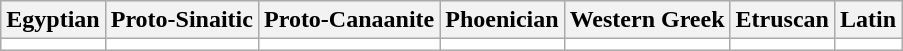<table class="wikitable">
<tr style="background-color:#EEE;text-align:center">
<th scope="col">Egyptian</th>
<th scope="col">Proto-Sinaitic</th>
<th scope="col">Proto-Canaanite</th>
<th scope="col">Phoenician</th>
<th scope="col">Western Greek</th>
<th scope="col">Etruscan</th>
<th scope="col">Latin</th>
</tr>
<tr style="background-color:white;text-align:center">
<td></td>
<td></td>
<td></td>
<td></td>
<td></td>
<td></td>
<td></td>
</tr>
</table>
